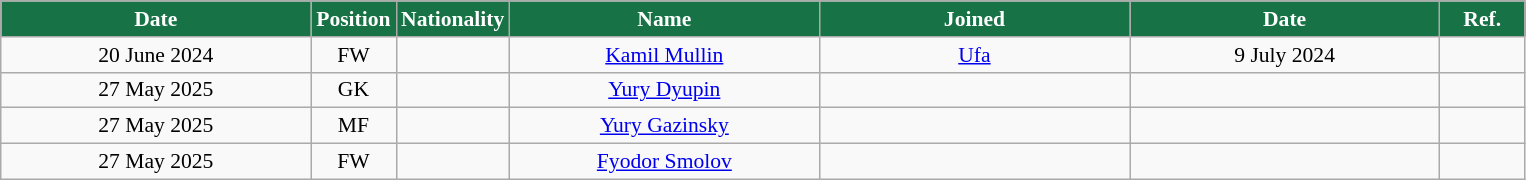<table class="wikitable"  style="text-align:center; font-size:90%; ">
<tr>
<th style="background:#177245; color:#FFFFFF; width:200px;">Date</th>
<th style="background:#177245; color:#FFFFFF; width:50px;">Position</th>
<th style="background:#177245; color:#FFFFFF; width:50px;">Nationality</th>
<th style="background:#177245; color:#FFFFFF; width:200px;">Name</th>
<th style="background:#177245; color:#FFFFFF; width:200px;">Joined</th>
<th style="background:#177245; color:#FFFFFF; width:200px;">Date</th>
<th style="background:#177245; color:#FFFFFF; width:50px;">Ref.</th>
</tr>
<tr>
<td>20 June 2024</td>
<td>FW</td>
<td></td>
<td><a href='#'>Kamil Mullin</a></td>
<td><a href='#'>Ufa</a></td>
<td>9 July 2024</td>
<td></td>
</tr>
<tr>
<td>27 May 2025</td>
<td>GK</td>
<td></td>
<td><a href='#'>Yury Dyupin</a></td>
<td></td>
<td></td>
<td></td>
</tr>
<tr>
<td>27 May 2025</td>
<td>MF</td>
<td></td>
<td><a href='#'>Yury Gazinsky</a></td>
<td></td>
<td></td>
<td></td>
</tr>
<tr>
<td>27 May 2025</td>
<td>FW</td>
<td></td>
<td><a href='#'>Fyodor Smolov</a></td>
<td></td>
<td></td>
<td></td>
</tr>
</table>
